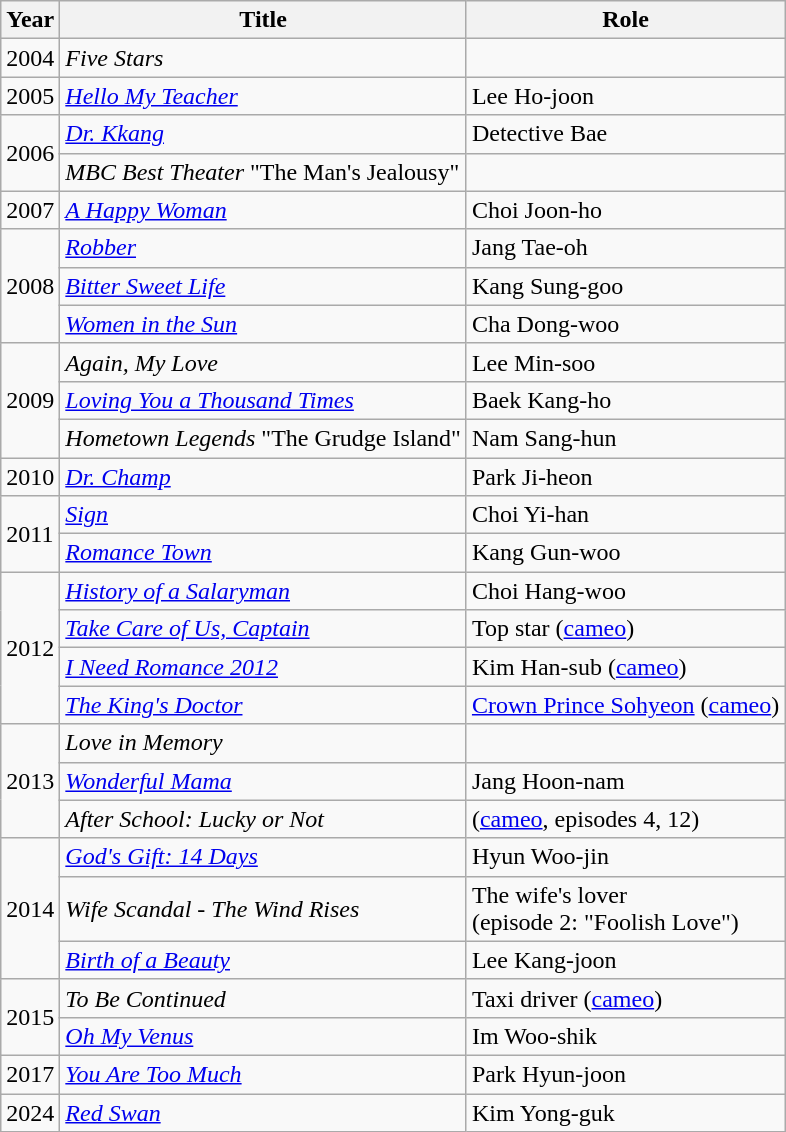<table class="wikitable plainrowheaders sortable">
<tr>
<th>Year</th>
<th>Title</th>
<th>Role</th>
</tr>
<tr>
<td>2004</td>
<td><em>Five Stars</em></td>
<td></td>
</tr>
<tr>
<td>2005</td>
<td><em><a href='#'>Hello My Teacher</a></em></td>
<td>Lee Ho-joon</td>
</tr>
<tr>
<td rowspan=2>2006</td>
<td><em><a href='#'>Dr. Kkang</a></em></td>
<td>Detective Bae</td>
</tr>
<tr>
<td><em>MBC Best Theater</em> "The Man's Jealousy"</td>
<td></td>
</tr>
<tr>
<td>2007</td>
<td><em><a href='#'>A Happy Woman</a></em></td>
<td>Choi Joon-ho</td>
</tr>
<tr>
<td rowspan=3>2008</td>
<td><em><a href='#'>Robber</a></em></td>
<td>Jang Tae-oh</td>
</tr>
<tr>
<td><em><a href='#'>Bitter Sweet Life</a></em></td>
<td>Kang Sung-goo</td>
</tr>
<tr>
<td><em><a href='#'>Women in the Sun</a></em></td>
<td>Cha Dong-woo</td>
</tr>
<tr>
<td rowspan=3>2009</td>
<td><em>Again, My Love</em> </td>
<td>Lee Min-soo</td>
</tr>
<tr>
<td><em><a href='#'>Loving You a Thousand Times</a></em></td>
<td>Baek Kang-ho</td>
</tr>
<tr>
<td><em>Hometown Legends</em> "The Grudge Island"</td>
<td>Nam Sang-hun</td>
</tr>
<tr>
<td>2010</td>
<td><em><a href='#'>Dr. Champ</a></em></td>
<td>Park Ji-heon</td>
</tr>
<tr>
<td rowspan=2>2011</td>
<td><em><a href='#'>Sign</a></em></td>
<td>Choi Yi-han</td>
</tr>
<tr>
<td><em><a href='#'>Romance Town</a></em></td>
<td>Kang Gun-woo</td>
</tr>
<tr>
<td rowspan=4>2012</td>
<td><em><a href='#'>History of a Salaryman</a></em></td>
<td>Choi Hang-woo</td>
</tr>
<tr>
<td><em><a href='#'>Take Care of Us, Captain</a></em></td>
<td>Top star (<a href='#'>cameo</a>)</td>
</tr>
<tr>
<td><em><a href='#'>I Need Romance 2012</a></em></td>
<td>Kim Han-sub (<a href='#'>cameo</a>)</td>
</tr>
<tr>
<td><em><a href='#'>The King's Doctor</a></em></td>
<td><a href='#'>Crown Prince Sohyeon</a> (<a href='#'>cameo</a>)</td>
</tr>
<tr>
<td rowspan=3>2013</td>
<td><em>Love in Memory</em></td>
<td></td>
</tr>
<tr>
<td><em><a href='#'>Wonderful Mama</a></em></td>
<td>Jang Hoon-nam</td>
</tr>
<tr>
<td><em>After School: Lucky or Not</em></td>
<td>(<a href='#'>cameo</a>, episodes 4, 12)</td>
</tr>
<tr>
<td rowspan=3>2014</td>
<td><em><a href='#'>God's Gift: 14 Days</a></em></td>
<td>Hyun Woo-jin</td>
</tr>
<tr>
<td><em>Wife Scandal - The Wind Rises</em></td>
<td>The wife's lover <br> (episode 2: "Foolish Love")</td>
</tr>
<tr>
<td><em><a href='#'>Birth of a Beauty</a></em></td>
<td>Lee Kang-joon</td>
</tr>
<tr>
<td rowspan=2>2015</td>
<td><em>To Be Continued</em></td>
<td>Taxi driver (<a href='#'>cameo</a>)</td>
</tr>
<tr>
<td><em><a href='#'>Oh My Venus</a></em></td>
<td>Im Woo-shik</td>
</tr>
<tr>
<td>2017</td>
<td><em><a href='#'>You Are Too Much</a></em></td>
<td>Park Hyun-joon</td>
</tr>
<tr>
<td>2024</td>
<td><em><a href='#'>Red Swan</a></em></td>
<td>Kim Yong-guk</td>
</tr>
</table>
